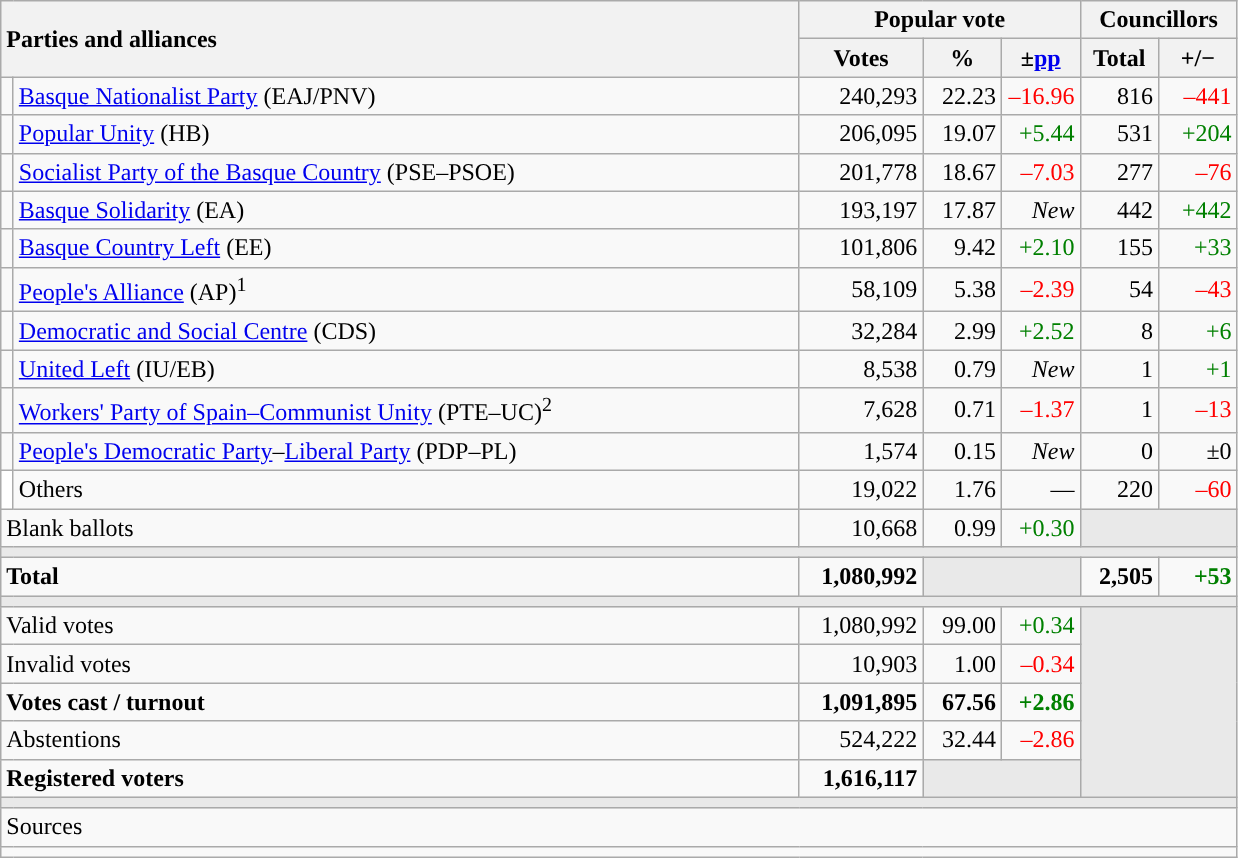<table class="wikitable" style="text-align:right;">
<tr>
<th style="text-align:left;" rowspan="2" colspan="2" width="525">Parties and alliances</th>
<th colspan="3">Popular vote</th>
<th colspan="2">Councillors</th>
</tr>
<tr>
<th width="75">Votes</th>
<th width="45">%</th>
<th width="45">±<a href='#'>pp</a></th>
<th width="45">Total</th>
<th width="45">+/−</th>
</tr>
<tr>
<td width="1" style="color:inherit;background:"></td>
<td align="left"><a href='#'>Basque Nationalist Party</a> (EAJ/PNV)</td>
<td>240,293</td>
<td>22.23</td>
<td style="color:red;">–16.96</td>
<td>816</td>
<td style="color:red;">–441</td>
</tr>
<tr>
<td style="color:inherit;background:"></td>
<td align="left"><a href='#'>Popular Unity</a> (HB)</td>
<td>206,095</td>
<td>19.07</td>
<td style="color:green;">+5.44</td>
<td>531</td>
<td style="color:green;">+204</td>
</tr>
<tr>
<td style="color:inherit;background:"></td>
<td align="left"><a href='#'>Socialist Party of the Basque Country</a> (PSE–PSOE)</td>
<td>201,778</td>
<td>18.67</td>
<td style="color:red;">–7.03</td>
<td>277</td>
<td style="color:red;">–76</td>
</tr>
<tr>
<td style="color:inherit;background:"></td>
<td align="left"><a href='#'>Basque Solidarity</a> (EA)</td>
<td>193,197</td>
<td>17.87</td>
<td><em>New</em></td>
<td>442</td>
<td style="color:green;">+442</td>
</tr>
<tr>
<td style="color:inherit;background:"></td>
<td align="left"><a href='#'>Basque Country Left</a> (EE)</td>
<td>101,806</td>
<td>9.42</td>
<td style="color:green;">+2.10</td>
<td>155</td>
<td style="color:green;">+33</td>
</tr>
<tr>
<td style="color:inherit;background:"></td>
<td align="left"><a href='#'>People's Alliance</a> (AP)<sup>1</sup></td>
<td>58,109</td>
<td>5.38</td>
<td style="color:red;">–2.39</td>
<td>54</td>
<td style="color:red;">–43</td>
</tr>
<tr>
<td style="color:inherit;background:"></td>
<td align="left"><a href='#'>Democratic and Social Centre</a> (CDS)</td>
<td>32,284</td>
<td>2.99</td>
<td style="color:green;">+2.52</td>
<td>8</td>
<td style="color:green;">+6</td>
</tr>
<tr>
<td style="color:inherit;background:"></td>
<td align="left"><a href='#'>United Left</a> (IU/EB)</td>
<td>8,538</td>
<td>0.79</td>
<td><em>New</em></td>
<td>1</td>
<td style="color:green;">+1</td>
</tr>
<tr>
<td style="color:inherit;background:"></td>
<td align="left"><a href='#'>Workers' Party of Spain–Communist Unity</a> (PTE–UC)<sup>2</sup></td>
<td>7,628</td>
<td>0.71</td>
<td style="color:red;">–1.37</td>
<td>1</td>
<td style="color:red;">–13</td>
</tr>
<tr>
<td style="color:inherit;background:"></td>
<td align="left"><a href='#'>People's Democratic Party</a>–<a href='#'>Liberal Party</a> (PDP–PL)</td>
<td>1,574</td>
<td>0.15</td>
<td><em>New</em></td>
<td>0</td>
<td>±0</td>
</tr>
<tr>
<td bgcolor="white"></td>
<td align="left">Others</td>
<td>19,022</td>
<td>1.76</td>
<td>—</td>
<td>220</td>
<td style="color:red;">–60</td>
</tr>
<tr>
<td align="left" colspan="2">Blank ballots</td>
<td>10,668</td>
<td>0.99</td>
<td style="color:green;">+0.30</td>
<td bgcolor="#E9E9E9" colspan="2"></td>
</tr>
<tr>
<td colspan="7" bgcolor="#E9E9E9"></td>
</tr>
<tr style="font-weight:bold;">
<td align="left" colspan="2">Total</td>
<td>1,080,992</td>
<td bgcolor="#E9E9E9" colspan="2"></td>
<td>2,505</td>
<td style="color:green;">+53</td>
</tr>
<tr>
<td colspan="7" bgcolor="#E9E9E9"></td>
</tr>
<tr>
<td align="left" colspan="2">Valid votes</td>
<td>1,080,992</td>
<td>99.00</td>
<td style="color:green;">+0.34</td>
<td bgcolor="#E9E9E9" colspan="2" rowspan="5"></td>
</tr>
<tr>
<td align="left" colspan="2">Invalid votes</td>
<td>10,903</td>
<td>1.00</td>
<td style="color:red;">–0.34</td>
</tr>
<tr style="font-weight:bold;">
<td align="left" colspan="2">Votes cast / turnout</td>
<td>1,091,895</td>
<td>67.56</td>
<td style="color:green;">+2.86</td>
</tr>
<tr>
<td align="left" colspan="2">Abstentions</td>
<td>524,222</td>
<td>32.44</td>
<td style="color:red;">–2.86</td>
</tr>
<tr style="font-weight:bold;">
<td align="left" colspan="2">Registered voters</td>
<td>1,616,117</td>
<td bgcolor="#E9E9E9" colspan="2"></td>
</tr>
<tr>
<td colspan="7" bgcolor="#E9E9E9"></td>
</tr>
<tr>
<td align="left" colspan="7">Sources</td>
</tr>
<tr>
<td colspan="7" style="text-align:left; max-width:790px;"></td>
</tr>
</table>
